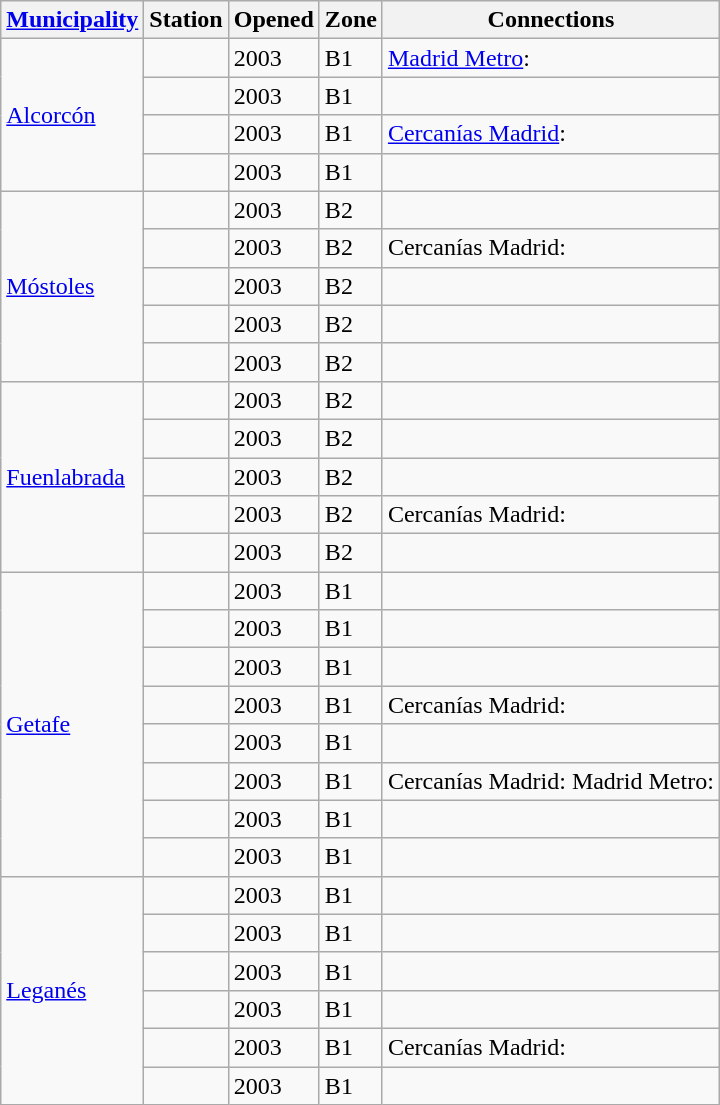<table class="wikitable">
<tr>
<th><a href='#'>Municipality</a></th>
<th>Station</th>
<th>Opened</th>
<th>Zone</th>
<th>Connections</th>
</tr>
<tr>
<td rowspan=4><a href='#'>Alcorcón</a></td>
<td> </td>
<td>2003</td>
<td>B1</td>
<td><a href='#'>Madrid Metro</a>: </td>
</tr>
<tr>
<td> </td>
<td>2003</td>
<td>B1</td>
<td></td>
</tr>
<tr>
<td> </td>
<td>2003</td>
<td>B1</td>
<td><a href='#'>Cercanías Madrid</a>: </td>
</tr>
<tr>
<td> </td>
<td>2003</td>
<td>B1</td>
<td></td>
</tr>
<tr>
<td rowspan=5><a href='#'>Móstoles</a></td>
<td> </td>
<td>2003</td>
<td>B2</td>
<td></td>
</tr>
<tr>
<td> </td>
<td>2003</td>
<td>B2</td>
<td>Cercanías Madrid: </td>
</tr>
<tr>
<td> </td>
<td>2003</td>
<td>B2</td>
<td></td>
</tr>
<tr>
<td> </td>
<td>2003</td>
<td>B2</td>
<td></td>
</tr>
<tr>
<td> </td>
<td>2003</td>
<td>B2</td>
<td></td>
</tr>
<tr>
<td rowspan=5><a href='#'>Fuenlabrada</a></td>
<td> </td>
<td>2003</td>
<td>B2</td>
<td></td>
</tr>
<tr>
<td> </td>
<td>2003</td>
<td>B2</td>
<td></td>
</tr>
<tr>
<td> </td>
<td>2003</td>
<td>B2</td>
<td></td>
</tr>
<tr>
<td> </td>
<td>2003</td>
<td>B2</td>
<td>Cercanías Madrid: </td>
</tr>
<tr>
<td> </td>
<td>2003</td>
<td>B2</td>
<td></td>
</tr>
<tr>
<td rowspan=8><a href='#'>Getafe</a></td>
<td> </td>
<td>2003</td>
<td>B1</td>
<td></td>
</tr>
<tr>
<td> </td>
<td>2003</td>
<td>B1</td>
<td></td>
</tr>
<tr>
<td> </td>
<td>2003</td>
<td>B1</td>
<td></td>
</tr>
<tr>
<td> </td>
<td>2003</td>
<td>B1</td>
<td>Cercanías Madrid: </td>
</tr>
<tr>
<td> </td>
<td>2003</td>
<td>B1</td>
<td></td>
</tr>
<tr>
<td> </td>
<td>2003</td>
<td>B1</td>
<td>Cercanías Madrid: Madrid Metro: </td>
</tr>
<tr>
<td> </td>
<td>2003</td>
<td>B1</td>
<td></td>
</tr>
<tr>
<td> </td>
<td>2003</td>
<td>B1</td>
<td></td>
</tr>
<tr>
<td rowspan=6><a href='#'>Leganés</a></td>
<td> </td>
<td>2003</td>
<td>B1</td>
<td></td>
</tr>
<tr>
<td> </td>
<td>2003</td>
<td>B1</td>
<td></td>
</tr>
<tr>
<td> </td>
<td>2003</td>
<td>B1</td>
<td></td>
</tr>
<tr>
<td> </td>
<td>2003</td>
<td>B1</td>
<td></td>
</tr>
<tr>
<td> </td>
<td>2003</td>
<td>B1</td>
<td>Cercanías Madrid: </td>
</tr>
<tr>
<td> </td>
<td>2003</td>
<td>B1</td>
<td></td>
</tr>
</table>
